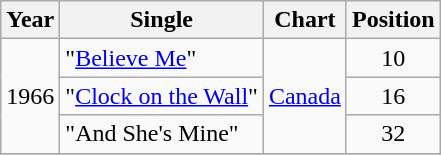<table class="wikitable">
<tr>
<th>Year</th>
<th>Single</th>
<th>Chart</th>
<th>Position</th>
</tr>
<tr>
<td rowspan="3">1966</td>
<td rowspan="1">"<a href='#'>Believe Me</a>"</td>
<td rowspan="3"><a href='#'>Canada</a></td>
<td align="center">10</td>
</tr>
<tr>
<td rowspan="1">"<a href='#'>Clock on the Wall</a>"</td>
<td align="center">16</td>
</tr>
<tr>
<td rowspan="1">"And She's Mine"</td>
<td align="center">32</td>
</tr>
<tr>
</tr>
</table>
